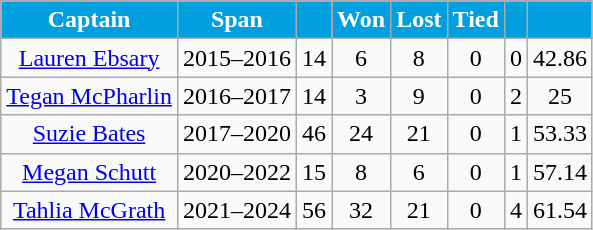<table class="wikitable" style="font-size:100%">
<tr>
<th style="background:#009FDF; color:white">Captain</th>
<th style="background:#009FDF; color:white">Span</th>
<th style="background:#009FDF; color:white"></th>
<th style="background:#009FDF; color:white">Won</th>
<th style="background:#009FDF; color:white">Lost</th>
<th style="background:#009FDF; color:white">Tied</th>
<th style="background:#009FDF; color:white"></th>
<th style="background:#009FDF; color:white"></th>
</tr>
<tr align="center">
<td><a href='#'>Lauren Ebsary</a></td>
<td>2015–2016</td>
<td>14</td>
<td>6</td>
<td>8</td>
<td>0</td>
<td>0</td>
<td>42.86</td>
</tr>
<tr align="center">
<td><a href='#'>Tegan McPharlin</a></td>
<td>2016–2017</td>
<td>14</td>
<td>3</td>
<td>9</td>
<td>0</td>
<td>2</td>
<td>25</td>
</tr>
<tr align="center">
<td><a href='#'>Suzie Bates</a></td>
<td>2017–2020</td>
<td>46</td>
<td>24</td>
<td>21</td>
<td>0</td>
<td>1</td>
<td>53.33</td>
</tr>
<tr align="center">
<td><a href='#'>Megan Schutt</a></td>
<td>2020–2022</td>
<td>15</td>
<td>8</td>
<td>6</td>
<td>0</td>
<td>1</td>
<td>57.14</td>
</tr>
<tr align="center">
<td><a href='#'>Tahlia McGrath</a></td>
<td>2021–2024</td>
<td>56</td>
<td>32</td>
<td>21</td>
<td>0</td>
<td>4</td>
<td>61.54</td>
</tr>
</table>
